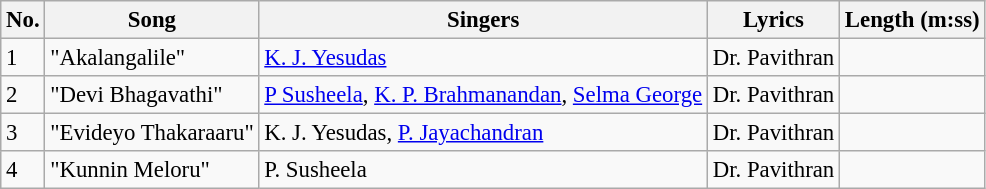<table class="wikitable" style="font-size:95%;">
<tr>
<th>No.</th>
<th>Song</th>
<th>Singers</th>
<th>Lyrics</th>
<th>Length (m:ss)</th>
</tr>
<tr>
<td>1</td>
<td>"Akalangalile"</td>
<td><a href='#'>K. J. Yesudas</a></td>
<td>Dr. Pavithran</td>
<td></td>
</tr>
<tr>
<td>2</td>
<td>"Devi Bhagavathi"</td>
<td><a href='#'>P Susheela</a>, <a href='#'>K. P. Brahmanandan</a>, <a href='#'>Selma George</a></td>
<td>Dr. Pavithran</td>
<td></td>
</tr>
<tr>
<td>3</td>
<td>"Evideyo Thakaraaru"</td>
<td>K. J. Yesudas, <a href='#'>P. Jayachandran</a></td>
<td>Dr. Pavithran</td>
<td></td>
</tr>
<tr>
<td>4</td>
<td>"Kunnin Meloru"</td>
<td>P. Susheela</td>
<td>Dr. Pavithran</td>
<td></td>
</tr>
</table>
